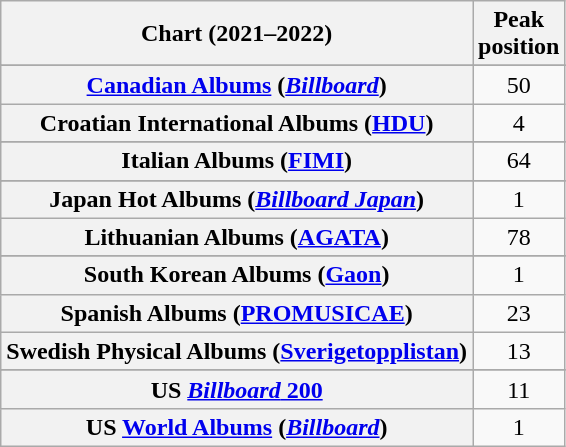<table class="wikitable sortable plainrowheaders" style="text-align:center">
<tr>
<th scope="col">Chart (2021–2022)</th>
<th scope="col">Peak<br>position</th>
</tr>
<tr>
</tr>
<tr>
</tr>
<tr>
</tr>
<tr>
<th scope="row"><a href='#'>Canadian Albums</a> (<em><a href='#'>Billboard</a></em>)</th>
<td>50</td>
</tr>
<tr>
<th scope="row">Croatian International Albums (<a href='#'>HDU</a>)</th>
<td>4</td>
</tr>
<tr>
</tr>
<tr>
</tr>
<tr>
</tr>
<tr>
</tr>
<tr>
</tr>
<tr>
<th scope="row">Italian Albums (<a href='#'>FIMI</a>)</th>
<td>64</td>
</tr>
<tr>
</tr>
<tr>
<th scope="row">Japan Hot Albums (<em><a href='#'>Billboard Japan</a></em>)</th>
<td>1</td>
</tr>
<tr>
<th scope="row">Lithuanian Albums (<a href='#'>AGATA</a>)</th>
<td>78</td>
</tr>
<tr>
</tr>
<tr>
</tr>
<tr>
<th scope="row">South Korean Albums (<a href='#'>Gaon</a>)</th>
<td>1</td>
</tr>
<tr>
<th scope="row">Spanish Albums (<a href='#'>PROMUSICAE</a>)</th>
<td>23</td>
</tr>
<tr>
<th scope="row">Swedish Physical Albums (<a href='#'>Sverigetopplistan</a>)</th>
<td>13</td>
</tr>
<tr>
</tr>
<tr>
</tr>
<tr>
</tr>
<tr>
<th scope="row">US <a href='#'><em>Billboard</em> 200</a></th>
<td>11</td>
</tr>
<tr>
<th scope="row">US <a href='#'>World Albums</a> (<em><a href='#'>Billboard</a></em>)</th>
<td>1</td>
</tr>
</table>
